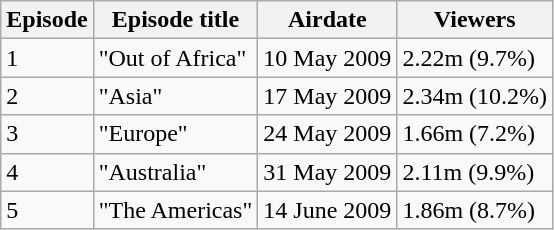<table class="wikitable" border="1">
<tr>
<th>Episode</th>
<th>Episode title</th>
<th>Airdate</th>
<th>Viewers</th>
</tr>
<tr>
<td>1</td>
<td>"Out of Africa"</td>
<td>10 May 2009</td>
<td>2.22m (9.7%)</td>
</tr>
<tr>
<td>2</td>
<td>"Asia"</td>
<td>17 May 2009</td>
<td>2.34m (10.2%)</td>
</tr>
<tr>
<td>3</td>
<td>"Europe"</td>
<td>24 May 2009</td>
<td>1.66m (7.2%)</td>
</tr>
<tr>
<td>4</td>
<td>"Australia"</td>
<td>31 May 2009</td>
<td>2.11m (9.9%)</td>
</tr>
<tr>
<td>5</td>
<td>"The Americas"</td>
<td>14 June 2009</td>
<td>1.86m (8.7%)</td>
</tr>
</table>
